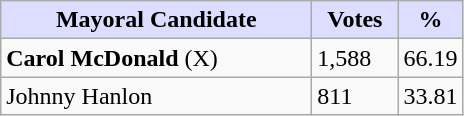<table class="wikitable">
<tr>
<th style="background:#ddf; width:200px;">Mayoral Candidate</th>
<th style="background:#ddf; width:50px;">Votes</th>
<th style="background:#ddf; width:30px;">%</th>
</tr>
<tr>
<td><strong>Carol McDonald</strong> (X)</td>
<td>1,588</td>
<td>66.19</td>
</tr>
<tr>
<td>Johnny Hanlon</td>
<td>811</td>
<td>33.81</td>
</tr>
</table>
